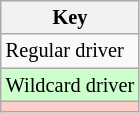<table class="wikitable" style="font-size: 85%;">
<tr>
<th colspan=2>Key</th>
</tr>
<tr>
<td>Regular driver</td>
</tr>
<tr style="background:#ccffcc;">
<td>Wildcard driver</td>
</tr>
<tr style="background:#ffcccc;">
<td></td>
</tr>
</table>
